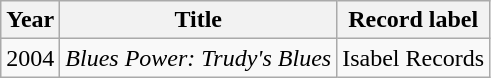<table class="wikitable sortable">
<tr>
<th>Year</th>
<th>Title</th>
<th>Record label</th>
</tr>
<tr>
<td>2004</td>
<td><em>Blues Power: Trudy's Blues</em></td>
<td style="text-align:center;">Isabel Records</td>
</tr>
</table>
